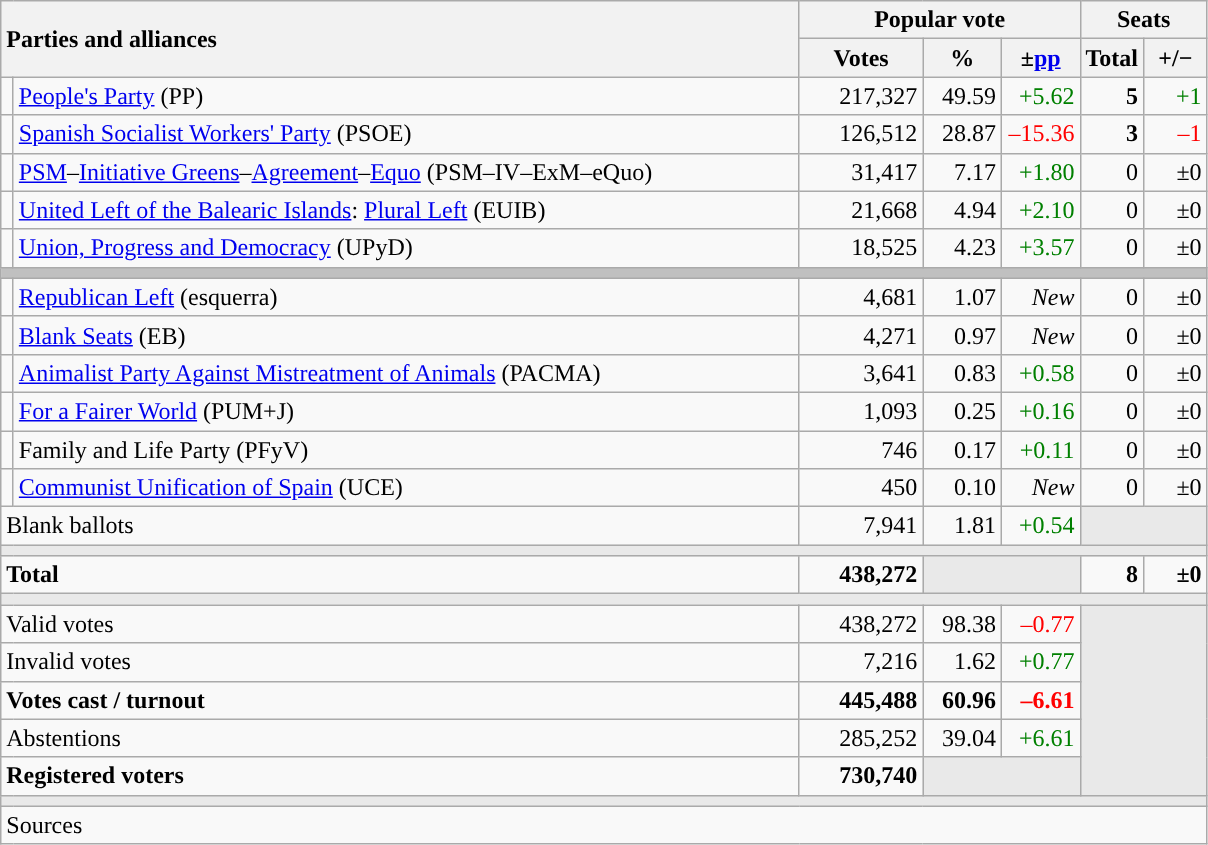<table class="wikitable" style="text-align:right;">
<tr>
<th style="text-align:left;" rowspan="2" colspan="2" width="525">Parties and alliances</th>
<th colspan="3">Popular vote</th>
<th colspan="2">Seats</th>
</tr>
<tr>
<th width="75">Votes</th>
<th width="45">%</th>
<th width="45">±<a href='#'>pp</a></th>
<th width="35">Total</th>
<th width="35">+/−</th>
</tr>
<tr>
<td width="1" style="color:inherit;background:"></td>
<td align="left"><a href='#'>People's Party</a> (PP)</td>
<td>217,327</td>
<td>49.59</td>
<td style="color:green;">+5.62</td>
<td><strong>5</strong></td>
<td style="color:green;">+1</td>
</tr>
<tr>
<td style="color:inherit;background:"></td>
<td align="left"><a href='#'>Spanish Socialist Workers' Party</a> (PSOE)</td>
<td>126,512</td>
<td>28.87</td>
<td style="color:red;">–15.36</td>
<td><strong>3</strong></td>
<td style="color:red;">–1</td>
</tr>
<tr>
<td style="color:inherit;background:"></td>
<td align="left"><a href='#'>PSM</a>–<a href='#'>Initiative Greens</a>–<a href='#'>Agreement</a>–<a href='#'>Equo</a> (PSM–IV–ExM–eQuo)</td>
<td>31,417</td>
<td>7.17</td>
<td style="color:green;">+1.80</td>
<td>0</td>
<td>±0</td>
</tr>
<tr>
<td style="color:inherit;background:"></td>
<td align="left"><a href='#'>United Left of the Balearic Islands</a>: <a href='#'>Plural Left</a> (EUIB)</td>
<td>21,668</td>
<td>4.94</td>
<td style="color:green;">+2.10</td>
<td>0</td>
<td>±0</td>
</tr>
<tr>
<td style="color:inherit;background:"></td>
<td align="left"><a href='#'>Union, Progress and Democracy</a> (UPyD)</td>
<td>18,525</td>
<td>4.23</td>
<td style="color:green;">+3.57</td>
<td>0</td>
<td>±0</td>
</tr>
<tr>
<td colspan="7" bgcolor="#C0C0C0"></td>
</tr>
<tr>
<td style="color:inherit;background:"></td>
<td align="left"><a href='#'>Republican Left</a> (esquerra)</td>
<td>4,681</td>
<td>1.07</td>
<td><em>New</em></td>
<td>0</td>
<td>±0</td>
</tr>
<tr>
<td style="color:inherit;background:"></td>
<td align="left"><a href='#'>Blank Seats</a> (EB)</td>
<td>4,271</td>
<td>0.97</td>
<td><em>New</em></td>
<td>0</td>
<td>±0</td>
</tr>
<tr>
<td style="color:inherit;background:"></td>
<td align="left"><a href='#'>Animalist Party Against Mistreatment of Animals</a> (PACMA)</td>
<td>3,641</td>
<td>0.83</td>
<td style="color:green;">+0.58</td>
<td>0</td>
<td>±0</td>
</tr>
<tr>
<td style="color:inherit;background:"></td>
<td align="left"><a href='#'>For a Fairer World</a> (PUM+J)</td>
<td>1,093</td>
<td>0.25</td>
<td style="color:green;">+0.16</td>
<td>0</td>
<td>±0</td>
</tr>
<tr>
<td style="color:inherit;background:"></td>
<td align="left">Family and Life Party (PFyV)</td>
<td>746</td>
<td>0.17</td>
<td style="color:green;">+0.11</td>
<td>0</td>
<td>±0</td>
</tr>
<tr>
<td style="color:inherit;background:"></td>
<td align="left"><a href='#'>Communist Unification of Spain</a> (UCE)</td>
<td>450</td>
<td>0.10</td>
<td><em>New</em></td>
<td>0</td>
<td>±0</td>
</tr>
<tr>
<td align="left" colspan="2">Blank ballots</td>
<td>7,941</td>
<td>1.81</td>
<td style="color:green;">+0.54</td>
<td bgcolor="#E9E9E9" colspan="2"></td>
</tr>
<tr>
<td colspan="7" bgcolor="#E9E9E9"></td>
</tr>
<tr style="font-weight:bold;">
<td align="left" colspan="2">Total</td>
<td>438,272</td>
<td bgcolor="#E9E9E9" colspan="2"></td>
<td>8</td>
<td>±0</td>
</tr>
<tr>
<td colspan="7" bgcolor="#E9E9E9"></td>
</tr>
<tr>
<td align="left" colspan="2">Valid votes</td>
<td>438,272</td>
<td>98.38</td>
<td style="color:red;">–0.77</td>
<td bgcolor="#E9E9E9" colspan="2" rowspan="5"></td>
</tr>
<tr>
<td align="left" colspan="2">Invalid votes</td>
<td>7,216</td>
<td>1.62</td>
<td style="color:green;">+0.77</td>
</tr>
<tr style="font-weight:bold;">
<td align="left" colspan="2">Votes cast / turnout</td>
<td>445,488</td>
<td>60.96</td>
<td style="color:red;">–6.61</td>
</tr>
<tr>
<td align="left" colspan="2">Abstentions</td>
<td>285,252</td>
<td>39.04</td>
<td style="color:green;">+6.61</td>
</tr>
<tr style="font-weight:bold;">
<td align="left" colspan="2">Registered voters</td>
<td>730,740</td>
<td bgcolor="#E9E9E9" colspan="2"></td>
</tr>
<tr>
<td colspan="7" bgcolor="#E9E9E9"></td>
</tr>
<tr>
<td align="left" colspan="7">Sources</td>
</tr>
</table>
